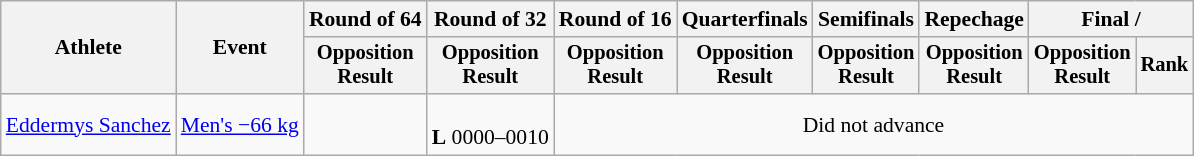<table class="wikitable" style="font-size:90%">
<tr>
<th rowspan=2>Athlete</th>
<th rowspan=2>Event</th>
<th>Round of 64</th>
<th>Round of 32</th>
<th>Round of 16</th>
<th>Quarterfinals</th>
<th>Semifinals</th>
<th>Repechage</th>
<th colspan=2>Final / </th>
</tr>
<tr style="font-size:95%">
<th>Opposition<br>Result</th>
<th>Opposition<br>Result</th>
<th>Opposition<br>Result</th>
<th>Opposition<br>Result</th>
<th>Opposition<br>Result</th>
<th>Opposition<br>Result</th>
<th>Opposition<br>Result</th>
<th>Rank</th>
</tr>
<tr align=center>
<td align=left><a href='#'>Eddermys Sanchez</a></td>
<td align=left><a href='#'>Men's −66 kg</a></td>
<td></td>
<td><br><strong>L</strong> 0000–0010</td>
<td colspan=6>Did not advance</td>
</tr>
</table>
